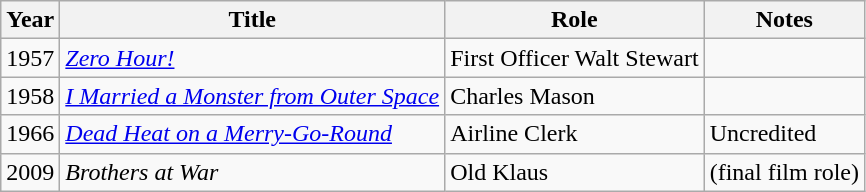<table class="wikitable">
<tr>
<th>Year</th>
<th>Title</th>
<th>Role</th>
<th>Notes</th>
</tr>
<tr>
<td>1957</td>
<td><em><a href='#'>Zero Hour!</a></em></td>
<td>First Officer Walt Stewart</td>
<td></td>
</tr>
<tr>
<td>1958</td>
<td><em><a href='#'>I Married a Monster from Outer Space</a></em></td>
<td>Charles Mason</td>
<td></td>
</tr>
<tr>
<td>1966</td>
<td><em><a href='#'>Dead Heat on a Merry-Go-Round</a></em></td>
<td>Airline Clerk</td>
<td>Uncredited</td>
</tr>
<tr>
<td>2009</td>
<td><em>Brothers at War</em></td>
<td>Old Klaus</td>
<td>(final film role)</td>
</tr>
</table>
